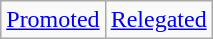<table class="wikitable">
<tr>
<td style="background-color:"#dfd""><a href='#'>Promoted</a></td>
<td style="background-color:"#fcc""><a href='#'>Relegated</a></td>
</tr>
</table>
